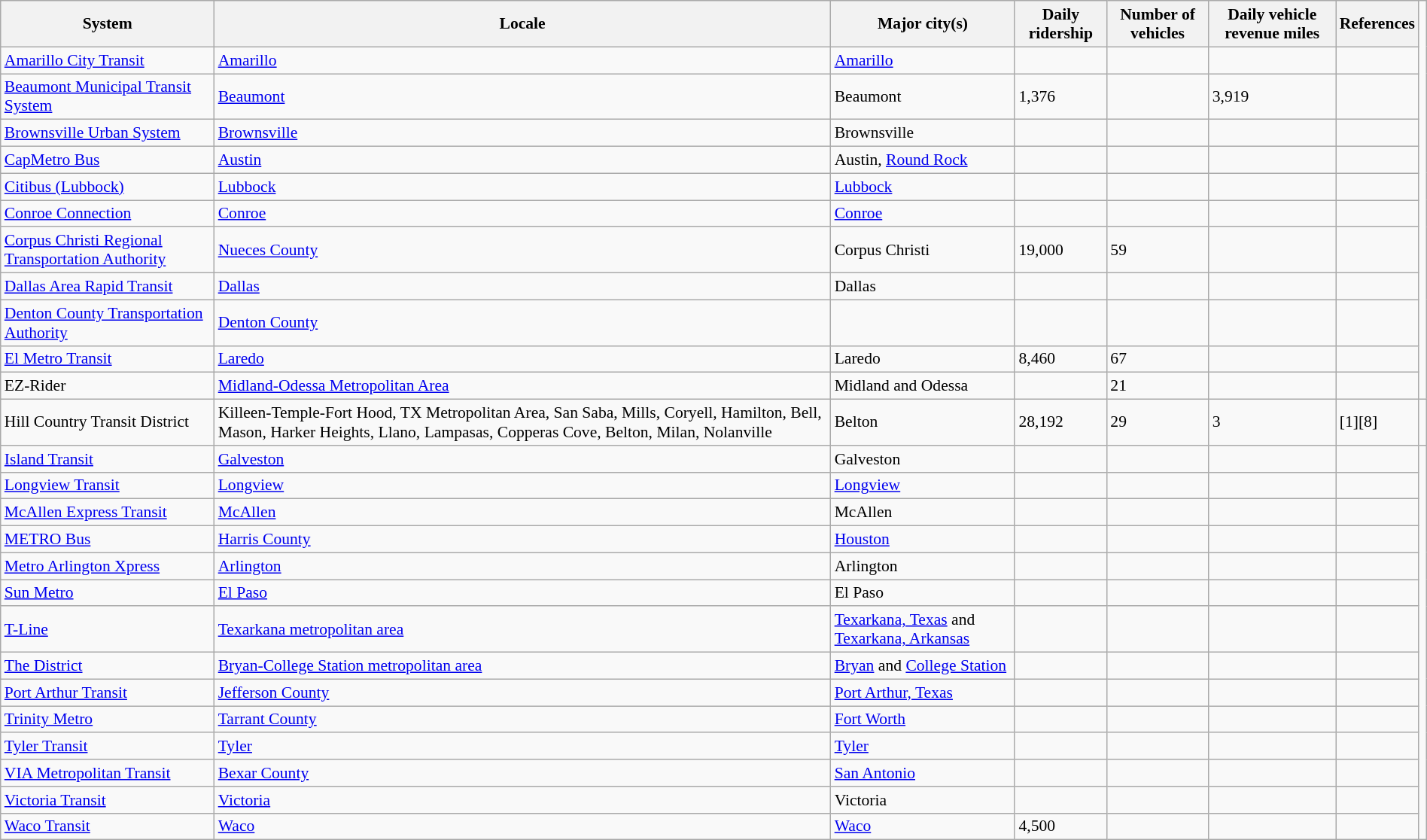<table class="wikitable sortable" style="font-size: 90%; width: 100%">
<tr>
<th>System</th>
<th>Locale</th>
<th>Major city(s)</th>
<th>Daily ridership</th>
<th>Number of vehicles</th>
<th>Daily vehicle revenue miles</th>
<th>References</th>
</tr>
<tr>
<td><a href='#'>Amarillo City Transit</a></td>
<td><a href='#'>Amarillo</a></td>
<td><a href='#'>Amarillo</a></td>
<td></td>
<td></td>
<td></td>
<td></td>
</tr>
<tr>
<td><a href='#'>Beaumont Municipal Transit System</a></td>
<td><a href='#'>Beaumont</a></td>
<td>Beaumont</td>
<td>1,376</td>
<td></td>
<td>3,919</td>
<td></td>
</tr>
<tr>
<td><a href='#'>Brownsville Urban System</a></td>
<td><a href='#'>Brownsville</a></td>
<td>Brownsville</td>
<td></td>
<td></td>
<td></td>
<td></td>
</tr>
<tr>
<td><a href='#'>CapMetro Bus</a></td>
<td><a href='#'>Austin</a></td>
<td>Austin, <a href='#'>Round Rock</a></td>
<td></td>
<td></td>
<td></td>
<td></td>
</tr>
<tr>
<td><a href='#'>Citibus (Lubbock)</a></td>
<td><a href='#'>Lubbock</a></td>
<td><a href='#'>Lubbock</a></td>
<td></td>
<td></td>
<td></td>
<td></td>
</tr>
<tr>
<td><a href='#'>Conroe Connection</a></td>
<td><a href='#'>Conroe</a></td>
<td><a href='#'>Conroe</a></td>
<td></td>
<td></td>
<td></td>
<td></td>
</tr>
<tr>
<td><a href='#'>Corpus Christi Regional Transportation Authority</a></td>
<td><a href='#'>Nueces County</a></td>
<td>Corpus Christi</td>
<td>19,000</td>
<td>59</td>
<td></td>
<td></td>
</tr>
<tr>
<td><a href='#'>Dallas Area Rapid Transit</a></td>
<td><a href='#'>Dallas</a></td>
<td>Dallas</td>
<td></td>
<td></td>
<td></td>
<td></td>
</tr>
<tr>
<td><a href='#'>Denton County Transportation Authority</a></td>
<td><a href='#'>Denton County</a></td>
<td></td>
<td></td>
<td></td>
<td></td>
<td></td>
</tr>
<tr>
<td><a href='#'>El Metro Transit</a></td>
<td><a href='#'>Laredo</a></td>
<td>Laredo</td>
<td>8,460</td>
<td>67</td>
<td></td>
<td></td>
</tr>
<tr>
<td>EZ-Rider</td>
<td><a href='#'>Midland-Odessa Metropolitan Area</a></td>
<td>Midland and Odessa</td>
<td></td>
<td>21</td>
<td></td>
<td></td>
</tr>
<tr>
<td>Hill Country Transit District</td>
<td>Killeen-Temple-Fort Hood, TX Metropolitan Area, San Saba, Mills, Coryell, Hamilton, Bell, Mason, Harker Heights, Llano, Lampasas, Copperas Cove, Belton, Milan, Nolanville</td>
<td>Belton</td>
<td>28,192</td>
<td>29</td>
<td>3</td>
<td>[1][8]</td>
<td></td>
</tr>
<tr>
<td><a href='#'>Island Transit</a></td>
<td><a href='#'>Galveston</a></td>
<td>Galveston</td>
<td></td>
<td></td>
<td></td>
<td></td>
</tr>
<tr>
<td><a href='#'>Longview Transit</a></td>
<td><a href='#'>Longview</a></td>
<td><a href='#'>Longview</a></td>
<td></td>
<td></td>
<td></td>
<td></td>
</tr>
<tr>
<td><a href='#'>McAllen Express Transit</a></td>
<td><a href='#'>McAllen</a></td>
<td>McAllen</td>
<td></td>
<td></td>
<td></td>
<td></td>
</tr>
<tr>
<td><a href='#'>METRO Bus</a></td>
<td><a href='#'>Harris County</a></td>
<td><a href='#'>Houston</a></td>
<td></td>
<td></td>
<td></td>
<td></td>
</tr>
<tr>
<td><a href='#'>Metro Arlington Xpress</a></td>
<td><a href='#'>Arlington</a></td>
<td>Arlington</td>
<td></td>
<td></td>
<td></td>
<td></td>
</tr>
<tr>
<td><a href='#'>Sun Metro</a></td>
<td><a href='#'>El Paso</a></td>
<td>El Paso</td>
<td></td>
<td></td>
<td></td>
<td></td>
</tr>
<tr>
<td><a href='#'>T-Line</a></td>
<td><a href='#'>Texarkana metropolitan area</a></td>
<td><a href='#'>Texarkana, Texas</a> and <a href='#'>Texarkana, Arkansas</a></td>
<td></td>
<td></td>
<td></td>
<td></td>
</tr>
<tr>
<td><a href='#'>The District</a></td>
<td><a href='#'>Bryan-College Station metropolitan area</a></td>
<td><a href='#'>Bryan</a> and <a href='#'>College Station</a></td>
<td></td>
<td></td>
<td></td>
<td></td>
</tr>
<tr>
<td><a href='#'>Port Arthur Transit</a></td>
<td><a href='#'>Jefferson County</a></td>
<td><a href='#'>Port Arthur, Texas</a></td>
<td></td>
<td></td>
<td></td>
<td></td>
</tr>
<tr>
<td><a href='#'>Trinity Metro</a></td>
<td><a href='#'>Tarrant County</a></td>
<td><a href='#'>Fort Worth</a></td>
<td></td>
<td></td>
<td></td>
<td></td>
</tr>
<tr>
<td><a href='#'>Tyler Transit</a></td>
<td><a href='#'>Tyler</a></td>
<td><a href='#'>Tyler</a></td>
<td></td>
<td></td>
<td></td>
<td></td>
</tr>
<tr>
<td><a href='#'>VIA Metropolitan Transit</a></td>
<td><a href='#'>Bexar County</a></td>
<td><a href='#'>San Antonio</a></td>
<td></td>
<td></td>
<td></td>
<td></td>
</tr>
<tr>
<td><a href='#'>Victoria Transit</a></td>
<td><a href='#'>Victoria</a></td>
<td>Victoria</td>
<td></td>
<td></td>
<td></td>
<td></td>
</tr>
<tr>
<td><a href='#'>Waco Transit</a></td>
<td><a href='#'>Waco</a></td>
<td><a href='#'>Waco</a></td>
<td>4,500</td>
<td></td>
<td></td>
<td></td>
</tr>
</table>
